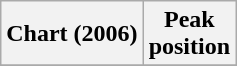<table class="wikitable">
<tr>
<th>Chart (2006)</th>
<th>Peak<br>position</th>
</tr>
<tr>
</tr>
</table>
